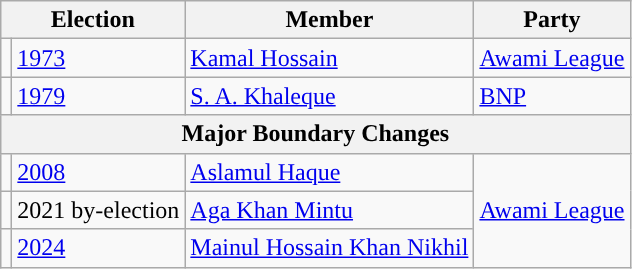<table class="wikitable">
<tr>
<th colspan="2">Election</th>
<th>Member</th>
<th>Party</th>
</tr>
<tr>
<td style="background-color:"></td>
<td><a href='#'>1973</a></td>
<td><a href='#'>Kamal Hossain</a></td>
<td><a href='#'>Awami League</a></td>
</tr>
<tr>
<td style="background-color:"></td>
<td><a href='#'>1979</a></td>
<td><a href='#'>S. A. Khaleque</a></td>
<td><a href='#'>BNP</a></td>
</tr>
<tr>
<th colspan="4">Major Boundary Changes</th>
</tr>
<tr>
<td style="background-color:"></td>
<td><a href='#'>2008</a></td>
<td><a href='#'>Aslamul Haque</a></td>
<td rowspan="3"><a href='#'>Awami League</a></td>
</tr>
<tr>
<td style="background-color:"></td>
<td>2021 by-election</td>
<td><a href='#'>Aga Khan Mintu</a></td>
</tr>
<tr>
<td style="background-color:"></td>
<td><a href='#'>2024</a></td>
<td><a href='#'>Mainul Hossain Khan Nikhil</a></td>
</tr>
</table>
